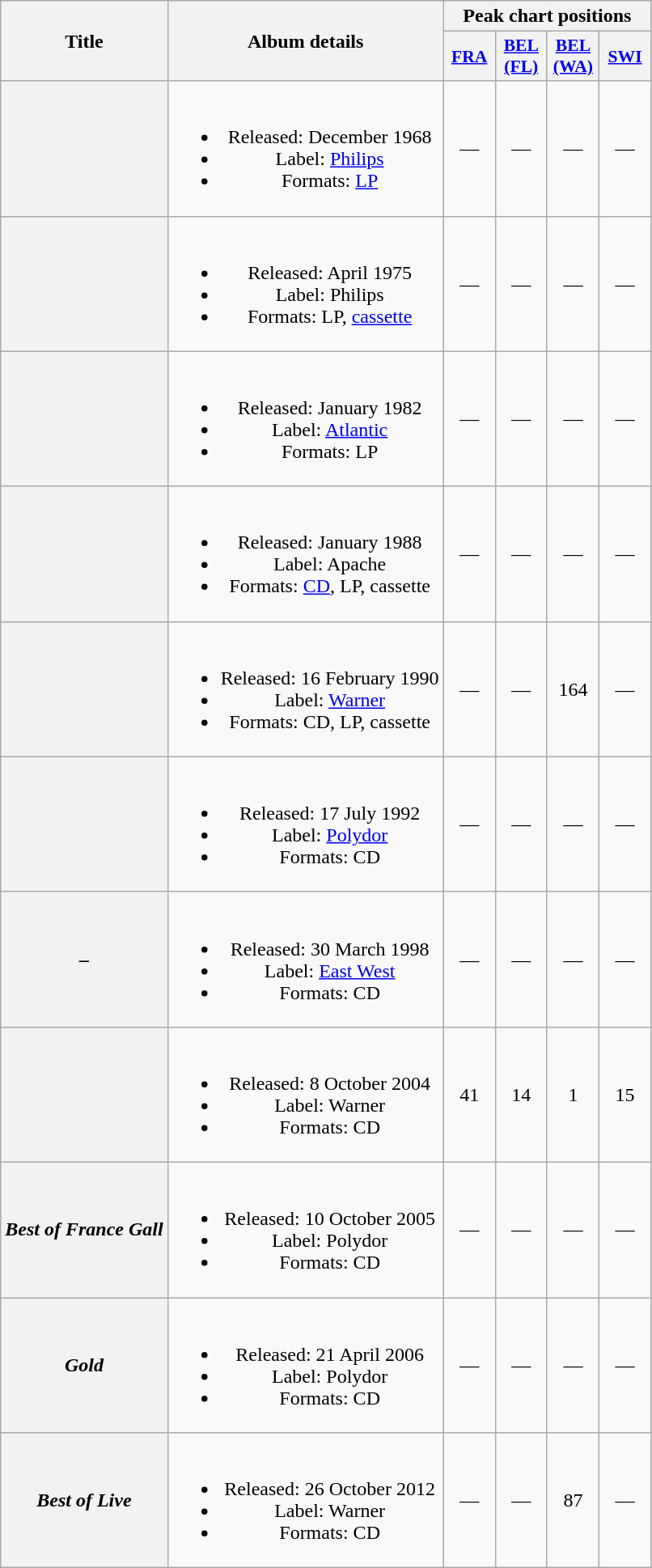<table class="wikitable plainrowheaders" style="text-align:center;">
<tr>
<th rowspan="2">Title</th>
<th rowspan="2">Album details</th>
<th colspan="4">Peak chart positions</th>
</tr>
<tr>
<th scope="col" style="width:2.5em;font-size:90%;"><a href='#'>FRA</a></th>
<th scope="col" style="width:2.5em;font-size:90%;"><a href='#'>BEL<br>(FL)</a></th>
<th scope="col" style="width:2.5em;font-size:90%;"><a href='#'>BEL<br>(WA)</a></th>
<th scope="col" style="width:2.5em;font-size:90%;"><a href='#'>SWI</a></th>
</tr>
<tr>
<th scope="row"></th>
<td><br><ul><li>Released: December 1968</li><li>Label: <a href='#'>Philips</a></li><li>Formats: <a href='#'>LP</a></li></ul></td>
<td>—</td>
<td>—</td>
<td>—</td>
<td>—</td>
</tr>
<tr>
<th scope="row"></th>
<td><br><ul><li>Released: April 1975</li><li>Label: Philips</li><li>Formats: LP, <a href='#'>cassette</a></li></ul></td>
<td>—</td>
<td>—</td>
<td>—</td>
<td>—</td>
</tr>
<tr>
<th scope="row"></th>
<td><br><ul><li>Released: January 1982</li><li>Label: <a href='#'>Atlantic</a></li><li>Formats: LP</li></ul></td>
<td>—</td>
<td>—</td>
<td>—</td>
<td>—</td>
</tr>
<tr>
<th scope="row"></th>
<td><br><ul><li>Released: January 1988</li><li>Label: Apache</li><li>Formats: <a href='#'>CD</a>, LP, cassette</li></ul></td>
<td>—</td>
<td>—</td>
<td>—</td>
<td>—</td>
</tr>
<tr>
<th scope="row"></th>
<td><br><ul><li>Released: 16 February 1990</li><li>Label: <a href='#'>Warner</a></li><li>Formats: CD, LP, cassette</li></ul></td>
<td>—</td>
<td>—</td>
<td>164</td>
<td>—</td>
</tr>
<tr>
<th scope="row"></th>
<td><br><ul><li>Released: 17 July 1992</li><li>Label: <a href='#'>Polydor</a></li><li>Formats: CD</li></ul></td>
<td>—</td>
<td>—</td>
<td>—</td>
<td>—</td>
</tr>
<tr>
<th scope="row"> <em>–</em> </th>
<td><br><ul><li>Released: 30 March 1998</li><li>Label: <a href='#'>East West</a></li><li>Formats: CD</li></ul></td>
<td>—</td>
<td>—</td>
<td>—</td>
<td>—</td>
</tr>
<tr>
<th scope="row"></th>
<td><br><ul><li>Released: 8 October 2004</li><li>Label: Warner</li><li>Formats: CD</li></ul></td>
<td>41</td>
<td>14</td>
<td>1</td>
<td>15</td>
</tr>
<tr>
<th scope="row"><em>Best of France Gall</em></th>
<td><br><ul><li>Released: 10 October 2005</li><li>Label: Polydor</li><li>Formats: CD</li></ul></td>
<td>—</td>
<td>—</td>
<td>—</td>
<td>—</td>
</tr>
<tr>
<th scope="row"><em>Gold</em></th>
<td><br><ul><li>Released: 21 April 2006</li><li>Label: Polydor</li><li>Formats: CD</li></ul></td>
<td>—</td>
<td>—</td>
<td>—</td>
<td>—</td>
</tr>
<tr>
<th scope="row"><em>Best of Live</em></th>
<td><br><ul><li>Released: 26 October 2012</li><li>Label: Warner</li><li>Formats: CD</li></ul></td>
<td>—</td>
<td>—</td>
<td>87</td>
<td>—</td>
</tr>
</table>
